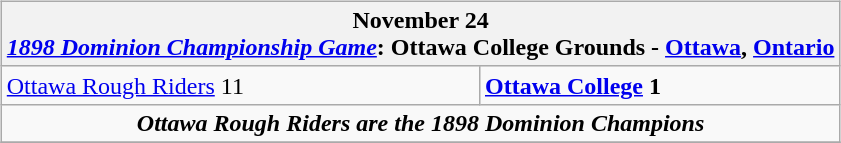<table cellspacing="10">
<tr>
<td valign="top"><br><table class="wikitable">
<tr>
<th bgcolor="#DDDDDD" colspan="4">November 24<br><a href='#'><em>1898 Dominion Championship Game</em></a>: Ottawa College Grounds - <a href='#'>Ottawa</a>, <a href='#'>Ontario</a></th>
</tr>
<tr>
<td><a href='#'>Ottawa Rough Riders</a> 11</td>
<td><strong><a href='#'>Ottawa College</a> 1</strong></td>
</tr>
<tr>
<td align="center" colspan="4"><strong><em>Ottawa Rough Riders are the 1898 Dominion Champions</em></strong></td>
</tr>
<tr>
</tr>
</table>
</td>
</tr>
</table>
